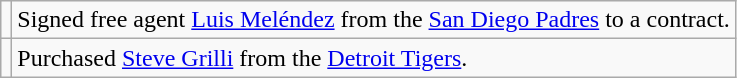<table class="wikitable">
<tr>
<td></td>
<td>Signed free agent <a href='#'>Luis Meléndez</a> from the <a href='#'>San Diego Padres</a> to a contract.</td>
</tr>
<tr>
<td></td>
<td>Purchased <a href='#'>Steve Grilli</a> from the <a href='#'>Detroit Tigers</a>.</td>
</tr>
</table>
